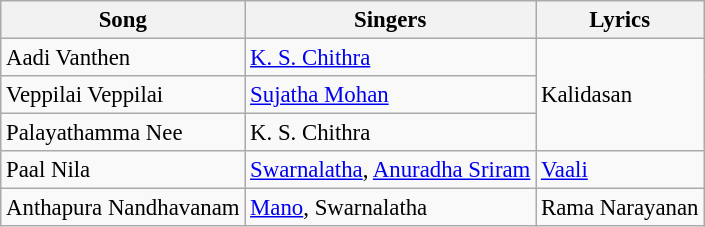<table class="wikitable" style="font-size: 95%;">
<tr>
<th>Song</th>
<th>Singers</th>
<th>Lyrics</th>
</tr>
<tr>
<td>Aadi Vanthen</td>
<td><a href='#'>K. S. Chithra</a></td>
<td rowspan=3>Kalidasan</td>
</tr>
<tr>
<td>Veppilai Veppilai</td>
<td><a href='#'>Sujatha Mohan</a></td>
</tr>
<tr>
<td>Palayathamma Nee</td>
<td>K. S. Chithra</td>
</tr>
<tr>
<td>Paal Nila</td>
<td><a href='#'>Swarnalatha</a>, <a href='#'>Anuradha Sriram</a></td>
<td><a href='#'>Vaali</a></td>
</tr>
<tr>
<td>Anthapura Nandhavanam</td>
<td><a href='#'>Mano</a>, Swarnalatha</td>
<td>Rama Narayanan</td>
</tr>
</table>
